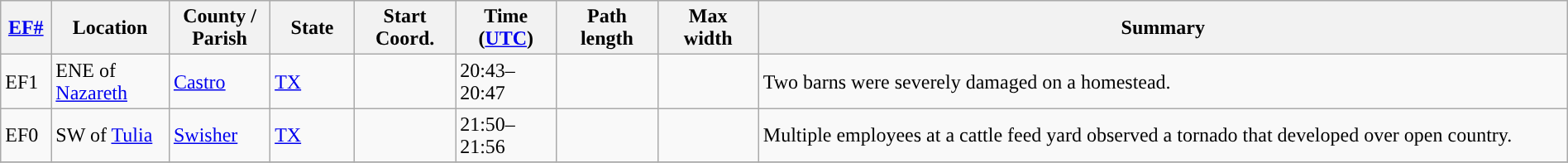<table class="wikitable sortable" style="width:100%;">
<tr>
<th scope="col"  style="width:3%; text-align:center;"><a href='#'>EF#</a></th>
<th scope="col"  style="width:7%; text-align:center;" class="unsortable">Location</th>
<th scope="col"  style="width:6%; text-align:center;" class="unsortable">County / Parish</th>
<th scope="col"  style="width:5%; text-align:center;">State</th>
<th scope="col"  style="width:6%; text-align:center;">Start Coord.</th>
<th scope="col"  style="width:6%; text-align:center;">Time (<a href='#'>UTC</a>)</th>
<th scope="col"  style="width:6%; text-align:center;">Path length</th>
<th scope="col"  style="width:6%; text-align:center;">Max width</th>
<th scope="col" class="unsortable" style="width:48%; text-align:center;">Summary</th>
</tr>
<tr>
<td>EF1</td>
<td>ENE of <a href='#'>Nazareth</a></td>
<td><a href='#'>Castro</a></td>
<td><a href='#'>TX</a></td>
<td></td>
<td>20:43–20:47</td>
<td></td>
<td></td>
<td>Two barns were severely damaged on a homestead.</td>
</tr>
<tr>
<td>EF0</td>
<td>SW of <a href='#'>Tulia</a></td>
<td><a href='#'>Swisher</a></td>
<td><a href='#'>TX</a></td>
<td></td>
<td>21:50–21:56</td>
<td></td>
<td></td>
<td>Multiple employees at a cattle feed yard observed a tornado that developed over open country.</td>
</tr>
<tr>
</tr>
</table>
